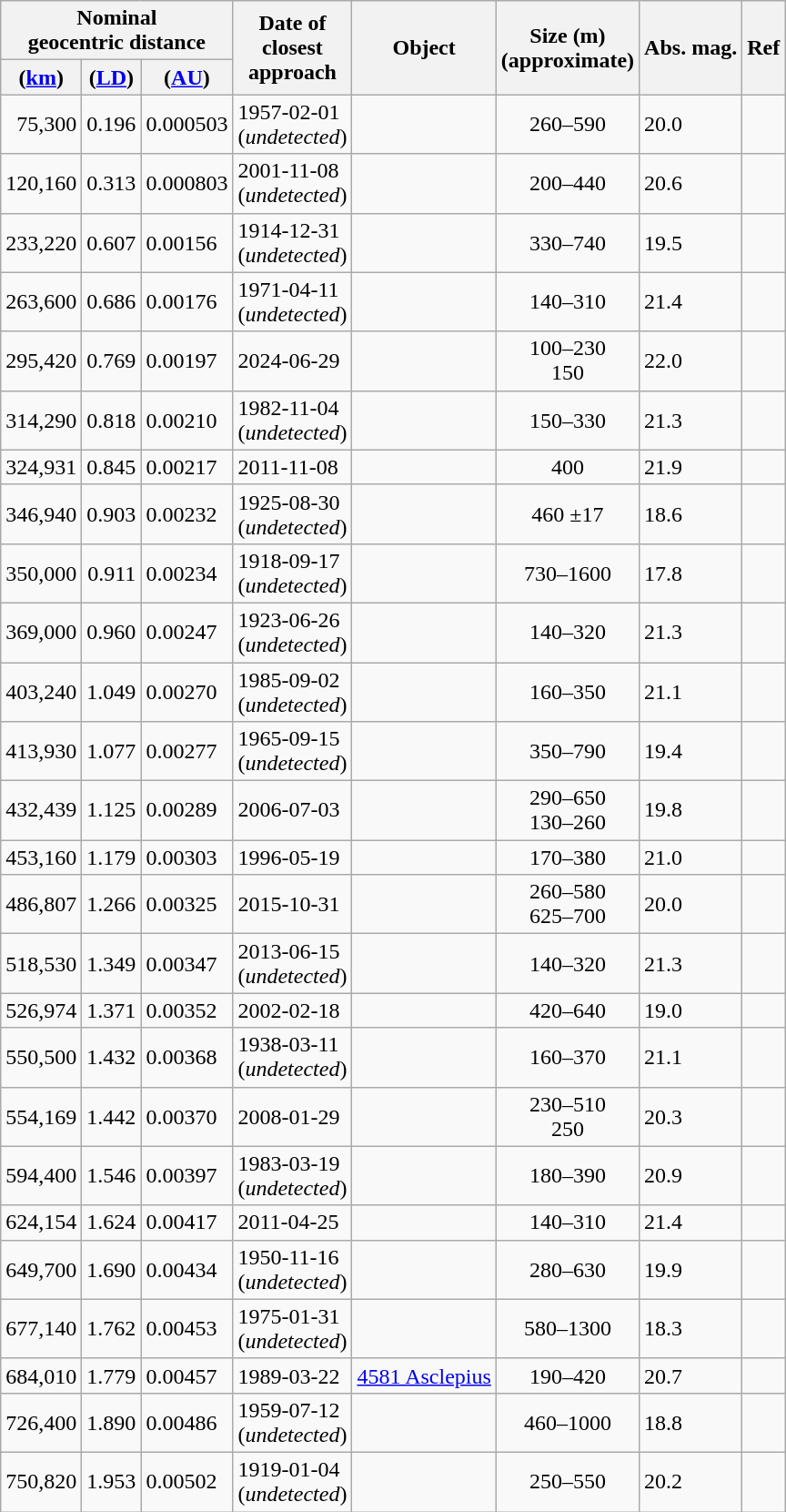<table class="wikitable sortable">
<tr>
<th colspan=3>Nominal<br>geocentric distance</th>
<th rowspan=2>Date of<br>closest<br>approach</th>
<th rowspan=2>Object</th>
<th rowspan=2>Size (m)<br>(approximate)</th>
<th rowspan=2>Abs. mag.</th>
<th rowspan=2>Ref</th>
</tr>
<tr>
<th>(<a href='#'>km</a>)</th>
<th>(<a href='#'>LD</a>)</th>
<th>(<a href='#'>AU</a>)</th>
</tr>
<tr>
<td align=right>75,300</td>
<td align=right>0.196</td>
<td>0.000503</td>
<td>1957-02-01<br>(<em>undetected</em>)</td>
<td align=left></td>
<td align=center>260–590</td>
<td>20.0</td>
<td></td>
</tr>
<tr>
<td align=right>120,160</td>
<td align=right>0.313</td>
<td>0.000803</td>
<td>2001-11-08<br>(<em>undetected</em>)</td>
<td align=left></td>
<td align=center>200–440</td>
<td>20.6</td>
<td></td>
</tr>
<tr>
<td align=right>233,220</td>
<td align=right>0.607</td>
<td>0.00156</td>
<td>1914-12-31<br>(<em>undetected</em>)</td>
<td align=left></td>
<td align=center>330–740</td>
<td>19.5</td>
<td></td>
</tr>
<tr>
<td align=right>263,600</td>
<td align=right>0.686</td>
<td>0.00176</td>
<td>1971-04-11<br>(<em>undetected</em>)</td>
<td align=left></td>
<td align=center>140–310</td>
<td>21.4</td>
<td></td>
</tr>
<tr>
<td align=right>295,420</td>
<td align=right>0.769</td>
<td>0.00197</td>
<td>2024-06-29</td>
<td align=left></td>
<td align=center>100–230<br>150</td>
<td>22.0</td>
<td></td>
</tr>
<tr>
<td align=right>314,290</td>
<td align=right>0.818</td>
<td>0.00210</td>
<td>1982-11-04<br>(<em>undetected</em>)</td>
<td align=left></td>
<td align=center>150–330</td>
<td>21.3</td>
<td></td>
</tr>
<tr>
<td align=right>324,931</td>
<td align=right>0.845</td>
<td>0.00217</td>
<td>2011-11-08</td>
<td align=left></td>
<td align=center>400</td>
<td>21.9</td>
<td></td>
</tr>
<tr>
<td align=right>346,940</td>
<td align=right>0.903</td>
<td>0.00232</td>
<td>1925-08-30<br>(<em>undetected</em>)</td>
<td align=left></td>
<td align=center>460 ±17</td>
<td>18.6</td>
<td></td>
</tr>
<tr>
<td align=right>350,000</td>
<td align=right>0.911</td>
<td>0.00234</td>
<td>1918-09-17<br>(<em>undetected</em>)</td>
<td align=left></td>
<td align=center>730–1600</td>
<td>17.8</td>
<td></td>
</tr>
<tr>
<td align=right>369,000</td>
<td align=right>0.960</td>
<td>0.00247</td>
<td>1923-06-26<br>(<em>undetected</em>)</td>
<td align=left></td>
<td align=center>140–320</td>
<td>21.3</td>
<td></td>
</tr>
<tr>
<td align=right>403,240</td>
<td align=right>1.049</td>
<td>0.00270</td>
<td>1985-09-02<br>(<em>undetected</em>)</td>
<td align=left></td>
<td align=center>160–350</td>
<td>21.1</td>
<td></td>
</tr>
<tr>
<td align=right>413,930</td>
<td align=right>1.077</td>
<td>0.00277</td>
<td>1965-09-15<br>(<em>undetected</em>)</td>
<td align=left></td>
<td align=center>350–790</td>
<td>19.4</td>
<td></td>
</tr>
<tr>
<td align=right>432,439</td>
<td align=right>1.125</td>
<td>0.00289</td>
<td>2006-07-03</td>
<td align=left></td>
<td align=center>290–650<br>130–260</td>
<td>19.8</td>
<td></td>
</tr>
<tr>
<td align=right>453,160</td>
<td align=right>1.179</td>
<td>0.00303</td>
<td>1996-05-19</td>
<td align=left></td>
<td align=center>170–380</td>
<td>21.0</td>
<td></td>
</tr>
<tr>
<td align=right>486,807</td>
<td align=right>1.266</td>
<td>0.00325</td>
<td>2015-10-31</td>
<td align=left></td>
<td align=center>260–580<br>625–700</td>
<td>20.0</td>
<td></td>
</tr>
<tr>
<td align=right>518,530</td>
<td align=right>1.349</td>
<td>0.00347</td>
<td>2013-06-15<br>(<em>undetected</em>)</td>
<td align=left></td>
<td align=center>140–320</td>
<td>21.3</td>
<td></td>
</tr>
<tr>
<td align=right>526,974</td>
<td align=right>1.371</td>
<td>0.00352</td>
<td>2002-02-18</td>
<td align=left></td>
<td align=center>420–640</td>
<td>19.0</td>
<td></td>
</tr>
<tr>
<td align=right>550,500</td>
<td align=right>1.432</td>
<td>0.00368</td>
<td>1938-03-11<br>(<em>undetected</em>)</td>
<td align=left></td>
<td align=center>160–370</td>
<td>21.1</td>
<td></td>
</tr>
<tr>
<td align=right>554,169</td>
<td align=right>1.442</td>
<td>0.00370</td>
<td>2008-01-29</td>
<td align=left></td>
<td align=center>230–510<br>250</td>
<td>20.3</td>
<td></td>
</tr>
<tr>
<td align=right>594,400</td>
<td align=right>1.546</td>
<td>0.00397</td>
<td>1983-03-19<br>(<em>undetected</em>)</td>
<td align=left></td>
<td align=center>180–390</td>
<td>20.9</td>
<td></td>
</tr>
<tr>
<td align=right>624,154</td>
<td align=right>1.624</td>
<td>0.00417</td>
<td>2011-04-25</td>
<td align=left></td>
<td align=center>140–310</td>
<td>21.4</td>
<td></td>
</tr>
<tr>
<td align=right>649,700</td>
<td align=right>1.690</td>
<td>0.00434</td>
<td>1950-11-16<br>(<em>undetected</em>)</td>
<td align=left></td>
<td align=center>280–630</td>
<td>19.9</td>
<td></td>
</tr>
<tr>
<td align=right>677,140</td>
<td align=right>1.762</td>
<td>0.00453</td>
<td>1975-01-31<br>(<em>undetected</em>)</td>
<td align=left></td>
<td align=center>580–1300</td>
<td>18.3</td>
<td></td>
</tr>
<tr>
<td align=right>684,010</td>
<td align=right>1.779</td>
<td>0.00457</td>
<td>1989-03-22</td>
<td align=left><a href='#'>4581 Asclepius</a></td>
<td align=center>190–420</td>
<td>20.7</td>
<td></td>
</tr>
<tr>
<td align=right>726,400</td>
<td align=right>1.890</td>
<td>0.00486</td>
<td>1959-07-12<br>(<em>undetected</em>)</td>
<td align=left></td>
<td align=center>460–1000</td>
<td>18.8</td>
<td></td>
</tr>
<tr>
<td align=right>750,820</td>
<td align=right>1.953</td>
<td>0.00502</td>
<td>1919-01-04<br>(<em>undetected</em>)</td>
<td align=left></td>
<td align=center>250–550</td>
<td>20.2</td>
<td></td>
</tr>
</table>
